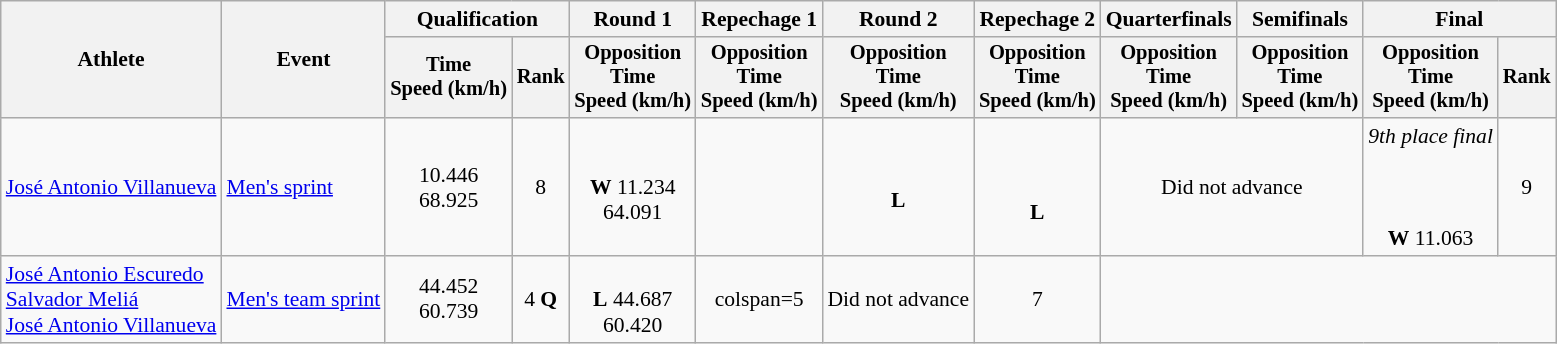<table class="wikitable" style="font-size:90%">
<tr>
<th rowspan="2">Athlete</th>
<th rowspan="2">Event</th>
<th colspan=2>Qualification</th>
<th>Round 1</th>
<th>Repechage 1</th>
<th>Round 2</th>
<th>Repechage 2</th>
<th>Quarterfinals</th>
<th>Semifinals</th>
<th colspan=2>Final</th>
</tr>
<tr style="font-size:95%">
<th>Time<br>Speed (km/h)</th>
<th>Rank</th>
<th>Opposition<br>Time<br>Speed (km/h)</th>
<th>Opposition<br>Time<br>Speed (km/h)</th>
<th>Opposition<br>Time<br>Speed (km/h)</th>
<th>Opposition<br>Time<br>Speed (km/h)</th>
<th>Opposition<br>Time<br>Speed (km/h)</th>
<th>Opposition<br>Time<br>Speed (km/h)</th>
<th>Opposition<br>Time<br>Speed (km/h)</th>
<th>Rank</th>
</tr>
<tr align=center>
<td align=left><a href='#'>José Antonio Villanueva</a></td>
<td align=left><a href='#'>Men's sprint</a></td>
<td>10.446<br>68.925</td>
<td>8</td>
<td><br><strong>W</strong> 11.234<br>64.091</td>
<td></td>
<td><br><strong>L</strong></td>
<td><br><br><strong>L</strong> </td>
<td colspan=2>Did not advance</td>
<td><em>9th place final</em><br><br><br><br><strong>W</strong> 11.063</td>
<td>9</td>
</tr>
<tr align=center>
<td align=left><a href='#'>José Antonio Escuredo</a><br><a href='#'>Salvador Meliá</a><br><a href='#'>José Antonio Villanueva</a></td>
<td align=left><a href='#'>Men's team sprint</a></td>
<td>44.452<br>60.739</td>
<td>4 <strong>Q</strong></td>
<td><br><strong>L</strong> 44.687<br>60.420</td>
<td>colspan=5 </td>
<td>Did not advance</td>
<td>7</td>
</tr>
</table>
